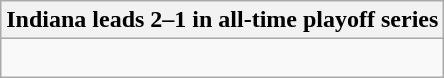<table class="wikitable collapsible collapsed">
<tr>
<th>Indiana leads 2–1 in all-time playoff series</th>
</tr>
<tr>
<td><br>

</td>
</tr>
</table>
